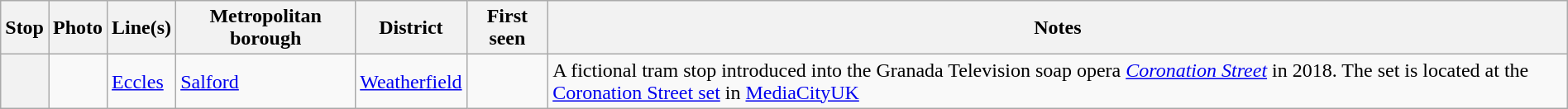<table class="wikitable sortable plainrowheaders" width="100%">
<tr>
<th scope=col>Stop</th>
<th scope=col class="unsortable">Photo</th>
<th class="sortable" scope=col>Line(s)</th>
<th scope=col>Metropolitan borough</th>
<th scope=col>District</th>
<th scope=col>First seen</th>
<th class="unsortable" scope=col>Notes</th>
</tr>
<tr>
<th scope=row></th>
<td></td>
<td><a href='#'>Eccles</a></td>
<td><a href='#'>Salford</a></td>
<td><a href='#'>Weatherfield</a></td>
<td style="text-align:center"></td>
<td>A fictional tram stop introduced into the Granada Television soap opera  <em><a href='#'>Coronation Street</a></em> in 2018. The set is located at the <a href='#'>Coronation Street set</a> in <a href='#'>MediaCityUK</a></td>
</tr>
</table>
